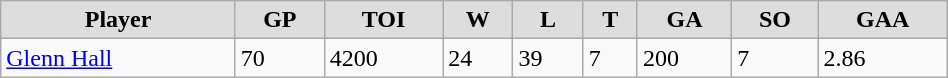<table class="wikitable" width="50%">
<tr align="center"  bgcolor="#dddddd">
<td><strong>Player</strong></td>
<td><strong>GP</strong></td>
<td><strong>TOI</strong></td>
<td><strong>W</strong></td>
<td><strong>L</strong></td>
<td><strong>T</strong></td>
<td><strong>GA</strong></td>
<td><strong>SO</strong></td>
<td><strong>GAA</strong></td>
</tr>
<tr>
<td><a href='#'>Glenn Hall</a></td>
<td>70</td>
<td>4200</td>
<td>24</td>
<td>39</td>
<td>7</td>
<td>200</td>
<td>7</td>
<td>2.86</td>
</tr>
</table>
